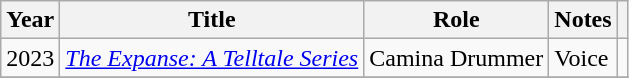<table class="wikitable plainrowheaders sortable">
<tr>
<th scope="col">Year</th>
<th scope="col">Title</th>
<th scope="col">Role</th>
<th scope="col" class="unsortable">Notes</th>
<th scope="col" class="unsortable"></th>
</tr>
<tr>
<td>2023</td>
<td><em><a href='#'>The Expanse: A Telltale Series</a></em></td>
<td>Camina Drummer</td>
<td>Voice</td>
<td></td>
</tr>
<tr>
</tr>
</table>
